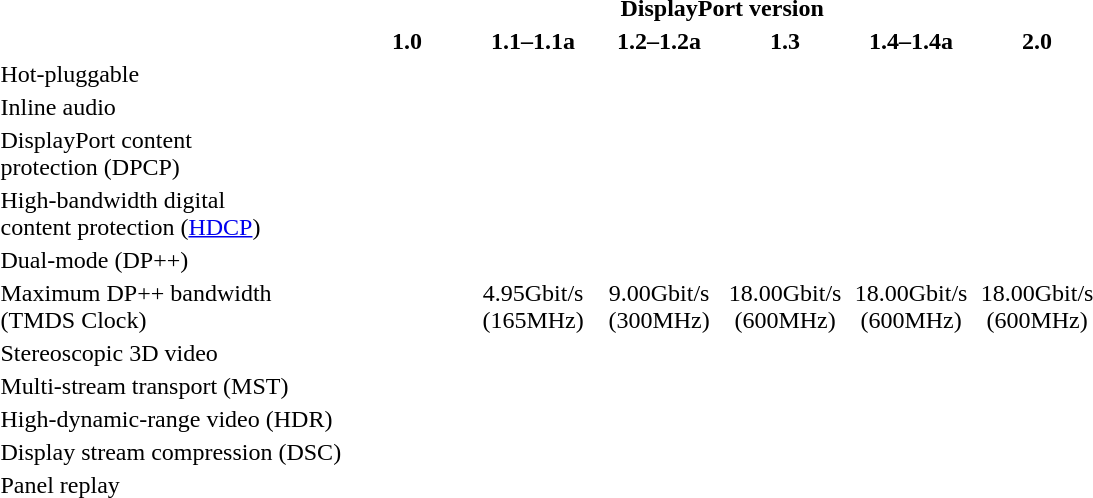<table>
<tr>
<th rowspan=2></th>
<th colspan=6>DisplayPort version</th>
</tr>
<tr>
<th style="min-width:80px">1.0</th>
<th style="min-width:80px">1.1–1.1a</th>
<th style="min-width:80px">1.2–1.2a</th>
<th style="min-width:80px">1.3</th>
<th style="min-width:80px">1.4–1.4a</th>
<th style="min-width:80px">2.0</th>
</tr>
<tr>
<td>Hot-pluggable</td>
<td></td>
<td></td>
<td></td>
<td></td>
<td></td>
<td></td>
</tr>
<tr>
<td>Inline audio</td>
<td></td>
<td></td>
<td></td>
<td></td>
<td></td>
<td></td>
</tr>
<tr>
<td>DisplayPort content<br>protection (DPCP)</td>
<td></td>
<td></td>
<td></td>
<td></td>
<td></td>
<td></td>
</tr>
<tr>
<td>High-bandwidth digital<br>content protection (<a href='#'>HDCP</a>)</td>
<td></td>
<td></td>
<td></td>
<td></td>
<td></td>
<td></td>
</tr>
<tr>
<td>Dual-mode (DP++)</td>
<td></td>
<td></td>
<td></td>
<td></td>
<td></td>
<td></td>
</tr>
<tr>
<td>Maximum DP++ bandwidth<br>(TMDS Clock)</td>
<td></td>
<td align=center>4.95Gbit/s<br>(165MHz)</td>
<td align=center>9.00Gbit/s<br>(300MHz)</td>
<td align=center>18.00Gbit/s<br>(600MHz)</td>
<td align=center>18.00Gbit/s<br>(600MHz)</td>
<td align=center>18.00Gbit/s<br>(600MHz)</td>
</tr>
<tr>
<td>Stereoscopic 3D video</td>
<td></td>
<td></td>
<td></td>
<td></td>
<td></td>
<td></td>
</tr>
<tr>
<td>Multi-stream transport (MST)</td>
<td></td>
<td></td>
<td></td>
<td></td>
<td></td>
<td></td>
</tr>
<tr>
<td>High-dynamic-range video (HDR)</td>
<td></td>
<td></td>
<td></td>
<td></td>
<td></td>
<td></td>
</tr>
<tr>
<td>Display stream compression (DSC)</td>
<td></td>
<td></td>
<td></td>
<td></td>
<td></td>
<td></td>
</tr>
<tr>
<td>Panel replay</td>
<td></td>
<td></td>
<td></td>
<td></td>
<td></td>
<td></td>
</tr>
</table>
